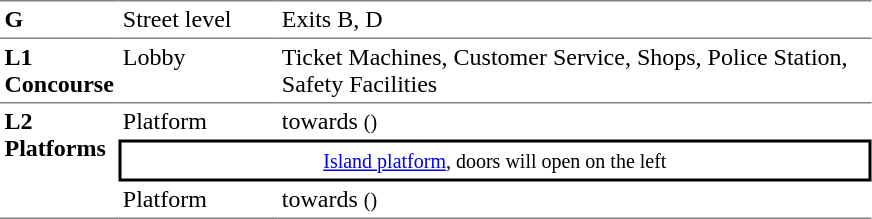<table table border=0 cellspacing=0 cellpadding=3>
<tr>
<td style="border-top:solid 1px gray;" width=50 valign=top><strong>G</strong></td>
<td style="border-top:solid 1px gray;" width=100 valign=top>Street level</td>
<td style="border-top:solid 1px gray;" width=390 valign=top>Exits B, D</td>
</tr>
<tr>
<td style="border-bottom:solid 1px gray; border-top:solid 1px gray;" valign=top><strong>L1<br>Concourse</strong></td>
<td style="border-bottom:solid 1px gray; border-top:solid 1px gray;" valign=top>Lobby</td>
<td style="border-bottom:solid 1px gray; border-top:solid 1px gray;" valign=top>Ticket Machines, Customer Service, Shops, Police Station, Safety Facilities</td>
</tr>
<tr>
<td style="border-bottom:solid 1px gray;" rowspan=3 valign=top><strong>L2<br>Platforms</strong></td>
<td>Platform </td>
<td>  towards  <small>()</small></td>
</tr>
<tr>
<td style="border-right:solid 2px black;border-left:solid 2px black;border-top:solid 2px black;border-bottom:solid 2px black;text-align:center;" colspan=2><small><a href='#'>Island platform</a>, doors will open on the left</small></td>
</tr>
<tr>
<td style="border-bottom:solid 1px gray;">Platform </td>
<td style="border-bottom:solid 1px gray;"> towards  <small>()</small> </td>
</tr>
</table>
